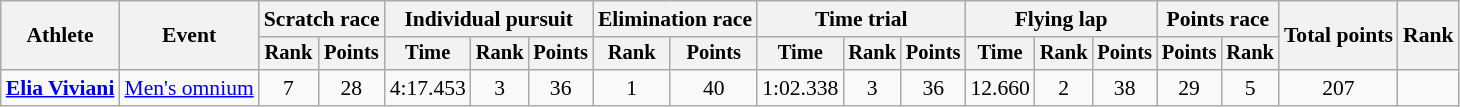<table class="wikitable" style="font-size:90%">
<tr>
<th rowspan="2">Athlete</th>
<th rowspan="2">Event</th>
<th colspan=2>Scratch race</th>
<th colspan=3>Individual pursuit</th>
<th colspan=2>Elimination race</th>
<th colspan=3>Time trial</th>
<th colspan=3>Flying lap</th>
<th colspan=2>Points race</th>
<th rowspan=2>Total points</th>
<th rowspan=2>Rank</th>
</tr>
<tr style="font-size:95%">
<th>Rank</th>
<th>Points</th>
<th>Time</th>
<th>Rank</th>
<th>Points</th>
<th>Rank</th>
<th>Points</th>
<th>Time</th>
<th>Rank</th>
<th>Points</th>
<th>Time</th>
<th>Rank</th>
<th>Points</th>
<th>Points</th>
<th>Rank</th>
</tr>
<tr align=center>
<td align=left><strong><a href='#'>Elia Viviani</a></strong></td>
<td align=left><a href='#'>Men's omnium</a></td>
<td>7</td>
<td>28</td>
<td>4:17.453</td>
<td>3</td>
<td>36</td>
<td>1</td>
<td>40</td>
<td>1:02.338</td>
<td>3</td>
<td>36</td>
<td>12.660</td>
<td>2</td>
<td>38</td>
<td>29</td>
<td>5</td>
<td>207</td>
<td></td>
</tr>
</table>
